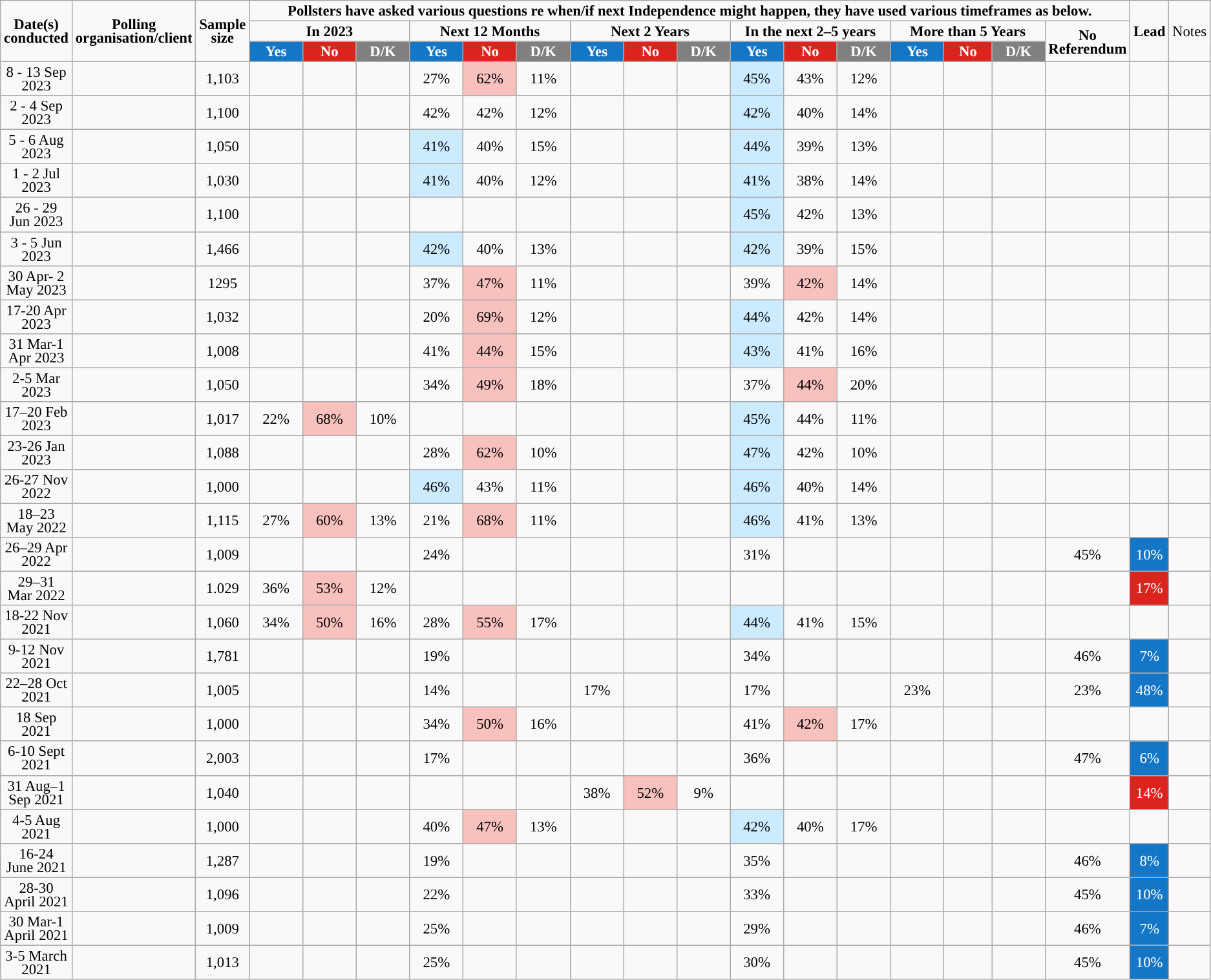<table class="wikitable sortable" style="text-align: center; line-height: 14px; font-size: 95%;">
<tr>
<td rowspan="3"><strong>Date(s) conducted</strong></td>
<td rowspan="3"><strong>Polling organisation/client</strong></td>
<td rowspan="3"><strong>Sample size</strong></td>
<td colspan="16"><strong>Pollsters have asked various questions re when/if next Independence might happen, they have used various timeframes as below.</strong></td>
<td rowspan="3"><strong>Lead</strong></td>
<td rowspan="3">Notes</td>
</tr>
<tr>
<td colspan="3"><strong>In 2023</strong></td>
<td colspan="3"><strong>Next 12  Months</strong></td>
<td colspan="3"><strong>Next 2 Years</strong></td>
<td colspan="3"><strong>In the next 2–5 years</strong></td>
<td colspan="3"><strong>More than 5 Years</strong></td>
<td rowspan="2"><strong>No Referendum</strong></td>
</tr>
<tr>
<td style="background: #1476c6; width: 80px; color: white;"><strong>Yes</strong></td>
<td style="background: #DC241F; width: 80px; color: white;"><strong>No</strong></td>
<td class="unsortable" style="background: gray; width: 80px; color: white;"><strong>D/K</strong></td>
<td style="background: #1476c6; width: 80px; color: white;"><strong>Yes</strong></td>
<td style="background: #DC241F; width: 80px; color: white;"><strong>No</strong></td>
<td class="unsortable" style="background: gray; width: 80px; color: white;"><strong>D/K</strong></td>
<td style="background: #1476c6; width: 80px; color: white;"><strong>Yes</strong></td>
<td style="background: #DC241F; width: 80px; color: white;"><strong>No</strong></td>
<td class="unsortable" style="background: gray; width: 80px; color: white;"><strong>D/K</strong></td>
<td style="background: #1476c6; width: 80px; color: white;"><strong>Yes</strong></td>
<td style="background: #DC241F; width: 80px; color: white;"><strong>No</strong></td>
<td class="unsortable" style="background: gray; width: 80px; color: white;"><strong>D/K</strong></td>
<td style="background: #1476c6; width: 80px; color: white;"><strong>Yes</strong></td>
<td style="background: #DC241F; width: 80px; color: white;"><strong>No</strong></td>
<td class="unsortable" style="background: gray; width: 80px; color: white;"><strong>D/K</strong></td>
</tr>
<tr>
<td>8 - 13 Sep 2023</td>
<td></td>
<td>1,103</td>
<td></td>
<td></td>
<td></td>
<td>27%</td>
<td style="background: #F8C1BE ;">62%</td>
<td>11%</td>
<td></td>
<td></td>
<td></td>
<td style="background:#CCEBFF;">45%</td>
<td>43%</td>
<td>12%</td>
<td></td>
<td></td>
<td></td>
<td></td>
<td></td>
<td></td>
</tr>
<tr>
<td>2 - 4 Sep 2023</td>
<td></td>
<td>1,100</td>
<td></td>
<td></td>
<td></td>
<td>42%</td>
<td>42%</td>
<td>12%</td>
<td></td>
<td></td>
<td></td>
<td style="background:#CCEBFF;">42%</td>
<td>40%</td>
<td>14%</td>
<td></td>
<td></td>
<td></td>
<td></td>
<td></td>
<td></td>
</tr>
<tr>
<td>5 - 6 Aug 2023</td>
<td></td>
<td>1,050</td>
<td></td>
<td></td>
<td></td>
<td style="background:#CCEBFF;">41%</td>
<td>40%</td>
<td>15%</td>
<td></td>
<td></td>
<td></td>
<td style="background:#CCEBFF;">44%</td>
<td>39%</td>
<td>13%</td>
<td></td>
<td></td>
<td></td>
<td></td>
<td></td>
<td></td>
</tr>
<tr>
<td>1 - 2 Jul 2023</td>
<td></td>
<td>1,030</td>
<td></td>
<td></td>
<td></td>
<td style="background:#CCEBFF;">41%</td>
<td>40%</td>
<td>12%</td>
<td></td>
<td></td>
<td></td>
<td style="background:#CCEBFF;">41%</td>
<td>38%</td>
<td>14%</td>
<td></td>
<td></td>
<td></td>
<td></td>
<td></td>
<td></td>
</tr>
<tr>
<td>26 - 29 Jun 2023</td>
<td></td>
<td>1,100</td>
<td></td>
<td></td>
<td></td>
<td></td>
<td></td>
<td></td>
<td></td>
<td></td>
<td></td>
<td style="background:#CCEBFF;">45%</td>
<td>42%</td>
<td>13%</td>
<td></td>
<td></td>
<td></td>
<td></td>
<td></td>
<td></td>
</tr>
<tr>
<td>3 - 5 Jun 2023</td>
<td></td>
<td>1,466</td>
<td></td>
<td></td>
<td></td>
<td style="background:#CCEBFF;">42%</td>
<td>40%</td>
<td>13%</td>
<td></td>
<td></td>
<td></td>
<td style="background:#CCEBFF;">42%</td>
<td>39%</td>
<td>15%</td>
<td></td>
<td></td>
<td></td>
<td></td>
<td></td>
<td></td>
</tr>
<tr>
<td>30 Apr- 2 May 2023</td>
<td></td>
<td>1295</td>
<td></td>
<td></td>
<td></td>
<td>37%</td>
<td style="background: rgb(248, 193, 190);">47%</td>
<td>11%</td>
<td></td>
<td></td>
<td></td>
<td>39%</td>
<td style="background: rgb(248, 193, 190);">42%</td>
<td>14%</td>
<td></td>
<td></td>
<td></td>
<td></td>
<td></td>
<td></td>
</tr>
<tr>
<td>17-20 Apr 2023</td>
<td></td>
<td>1,032</td>
<td></td>
<td></td>
<td></td>
<td>20%</td>
<td style="background: #F8C1BE">69%</td>
<td>12%</td>
<td></td>
<td></td>
<td></td>
<td style="background:#CCEBFF;">44%</td>
<td>42%</td>
<td>14%</td>
<td></td>
<td></td>
<td></td>
<td></td>
<td></td>
<td></td>
</tr>
<tr>
<td>31 Mar-1 Apr 2023</td>
<td></td>
<td>1,008</td>
<td></td>
<td></td>
<td></td>
<td>41%</td>
<td style="background: rgb(248, 193, 190);">44%</td>
<td>15%</td>
<td></td>
<td></td>
<td></td>
<td style="background:#CCEBFF;">43%</td>
<td>41%</td>
<td>16%</td>
<td></td>
<td></td>
<td></td>
<td></td>
<td></td>
<td></td>
</tr>
<tr>
<td>2-5 Mar 2023</td>
<td></td>
<td>1,050</td>
<td></td>
<td></td>
<td></td>
<td>34%</td>
<td style="background: rgb(248, 193, 190);">49%</td>
<td>18%</td>
<td></td>
<td></td>
<td></td>
<td>37%</td>
<td style="background: rgb(248, 193, 190);">44%</td>
<td>20%</td>
<td></td>
<td></td>
<td></td>
<td></td>
<td></td>
<td></td>
</tr>
<tr>
<td>17–20 Feb 2023</td>
<td></td>
<td>1,017</td>
<td>22%</td>
<td style="background: #F8C1BE ">68%</td>
<td>10%</td>
<td></td>
<td></td>
<td></td>
<td></td>
<td></td>
<td></td>
<td style="background:#CCEBFF;">45%</td>
<td>44%</td>
<td>11%</td>
<td></td>
<td></td>
<td></td>
<td></td>
<td></td>
<td></td>
</tr>
<tr>
<td>23-26 Jan 2023</td>
<td></td>
<td>1,088</td>
<td></td>
<td></td>
<td></td>
<td>28%</td>
<td style="background: #F8C1BE ">62%</td>
<td>10%</td>
<td></td>
<td></td>
<td></td>
<td style="background:#CCEBFF;">47%</td>
<td>42%</td>
<td>10%</td>
<td></td>
<td></td>
<td></td>
<td></td>
<td></td>
<td></td>
</tr>
<tr>
<td>26-27 Nov 2022</td>
<td></td>
<td>1,000</td>
<td></td>
<td></td>
<td></td>
<td style="background:#CCEBFF;">46%</td>
<td>43%</td>
<td>11%</td>
<td></td>
<td></td>
<td></td>
<td style="background:#CCEBFF;">46%</td>
<td>40%</td>
<td>14%</td>
<td></td>
<td></td>
<td></td>
<td></td>
<td></td>
<td></td>
</tr>
<tr>
<td>18–23 May 2022</td>
<td></td>
<td>1,115</td>
<td>27%</td>
<td style="background: #F8C1BE ">60%</td>
<td>13%</td>
<td>21%</td>
<td style="background: #F8C1BE ">68%</td>
<td>11%</td>
<td></td>
<td></td>
<td></td>
<td style="background:#CCEBFF;">46%</td>
<td>41%</td>
<td>13%</td>
<td></td>
<td></td>
<td></td>
<td></td>
<td></td>
<td></td>
</tr>
<tr>
<td>26–29 Apr 2022</td>
<td></td>
<td>1,009</td>
<td></td>
<td></td>
<td></td>
<td>24%</td>
<td></td>
<td></td>
<td></td>
<td></td>
<td></td>
<td>31%</td>
<td></td>
<td></td>
<td></td>
<td></td>
<td></td>
<td>45%</td>
<td style="background:#1476c6; color: white;">10%</td>
<td></td>
</tr>
<tr>
<td>29–31 Mar 2022</td>
<td></td>
<td>1.029</td>
<td>36%</td>
<td style="background: #F8C1BE ">53%</td>
<td>12%</td>
<td></td>
<td></td>
<td></td>
<td></td>
<td></td>
<td></td>
<td></td>
<td></td>
<td></td>
<td></td>
<td></td>
<td></td>
<td></td>
<td style="background: #DC241F; color: white;">17%</td>
<td></td>
</tr>
<tr>
<td>18-22  Nov 2021</td>
<td></td>
<td>1,060</td>
<td>34%</td>
<td style="background: #F8C1BE ">50%</td>
<td>16%</td>
<td>28%</td>
<td style="background: #F8C1BE ">55%</td>
<td>17%</td>
<td></td>
<td></td>
<td></td>
<td style="background:#CCEBFF;">44%</td>
<td>41%</td>
<td>15%</td>
<td></td>
<td></td>
<td></td>
<td></td>
<td></td>
<td></td>
</tr>
<tr>
<td>9-12  Nov 2021</td>
<td></td>
<td>1,781</td>
<td></td>
<td></td>
<td></td>
<td>19%</td>
<td></td>
<td></td>
<td></td>
<td></td>
<td></td>
<td>34%</td>
<td></td>
<td></td>
<td></td>
<td></td>
<td></td>
<td>46%</td>
<td style="background:#1476c6; color: white;">7%</td>
<td></td>
</tr>
<tr>
<td>22–28 Oct 2021</td>
<td></td>
<td>1,005</td>
<td></td>
<td></td>
<td></td>
<td>14%</td>
<td></td>
<td></td>
<td>17%</td>
<td></td>
<td></td>
<td>17%</td>
<td></td>
<td></td>
<td>23%</td>
<td></td>
<td></td>
<td>23%</td>
<td style="background:#1476c6; color: white;">48%</td>
<td></td>
</tr>
<tr>
<td>18 Sep 2021</td>
<td></td>
<td>1,000</td>
<td></td>
<td></td>
<td></td>
<td>34%</td>
<td style="background: #F8C1BE ">50%</td>
<td>16%</td>
<td></td>
<td></td>
<td></td>
<td>41%</td>
<td style="background: rgb(248, 193, 190);">42%</td>
<td>17%</td>
<td></td>
<td></td>
<td></td>
<td></td>
<td></td>
<td></td>
</tr>
<tr>
<td>6-10  Sept 2021</td>
<td></td>
<td>2,003</td>
<td></td>
<td></td>
<td></td>
<td>17%</td>
<td></td>
<td></td>
<td></td>
<td></td>
<td></td>
<td>36%</td>
<td></td>
<td></td>
<td></td>
<td></td>
<td></td>
<td>47%</td>
<td style="background:#1476c6; color: white;">6%</td>
<td></td>
</tr>
<tr>
<td>31 Aug–1 Sep 2021</td>
<td></td>
<td>1,040</td>
<td></td>
<td></td>
<td></td>
<td></td>
<td></td>
<td></td>
<td>38%</td>
<td style="background: #F8C1BE">52%</td>
<td>9%</td>
<td></td>
<td></td>
<td></td>
<td></td>
<td></td>
<td></td>
<td></td>
<td style="background: #DC241F; color: white;">14%</td>
<td></td>
</tr>
<tr>
<td>4-5 Aug 2021</td>
<td></td>
<td>1,000</td>
<td></td>
<td></td>
<td></td>
<td>40%</td>
<td style="background: rgb(248, 193, 190);">47%</td>
<td>13%</td>
<td></td>
<td></td>
<td></td>
<td style="background:#CCEBFF;">42%</td>
<td>40%</td>
<td>17%</td>
<td></td>
<td></td>
<td></td>
<td></td>
<td></td>
<td></td>
</tr>
<tr>
<td>16-24  June 2021</td>
<td></td>
<td>1,287</td>
<td></td>
<td></td>
<td></td>
<td>19%</td>
<td></td>
<td></td>
<td></td>
<td></td>
<td></td>
<td>35%</td>
<td></td>
<td></td>
<td></td>
<td></td>
<td></td>
<td>46%</td>
<td style="background:#1476c6; color: white;">8%</td>
<td></td>
</tr>
<tr>
<td>28-30  April 2021</td>
<td></td>
<td>1,096</td>
<td></td>
<td></td>
<td></td>
<td>22%</td>
<td></td>
<td></td>
<td></td>
<td></td>
<td></td>
<td>33%</td>
<td></td>
<td></td>
<td></td>
<td></td>
<td></td>
<td>45%</td>
<td style="background:#1476c6; color: white;">10%</td>
<td></td>
</tr>
<tr>
<td>30  Mar-1 April 2021</td>
<td></td>
<td>1,009</td>
<td></td>
<td></td>
<td></td>
<td>25%</td>
<td></td>
<td></td>
<td></td>
<td></td>
<td></td>
<td>29%</td>
<td></td>
<td></td>
<td></td>
<td></td>
<td></td>
<td>46%</td>
<td style="background:#1476c6; color: white;">7%</td>
<td></td>
</tr>
<tr>
<td>3-5  March 2021</td>
<td></td>
<td>1,013</td>
<td></td>
<td></td>
<td></td>
<td>25%</td>
<td></td>
<td></td>
<td></td>
<td></td>
<td></td>
<td>30%</td>
<td></td>
<td></td>
<td></td>
<td></td>
<td></td>
<td>45%</td>
<td style="background:#1476c6; color: white;">10%</td>
<td></td>
</tr>
</table>
